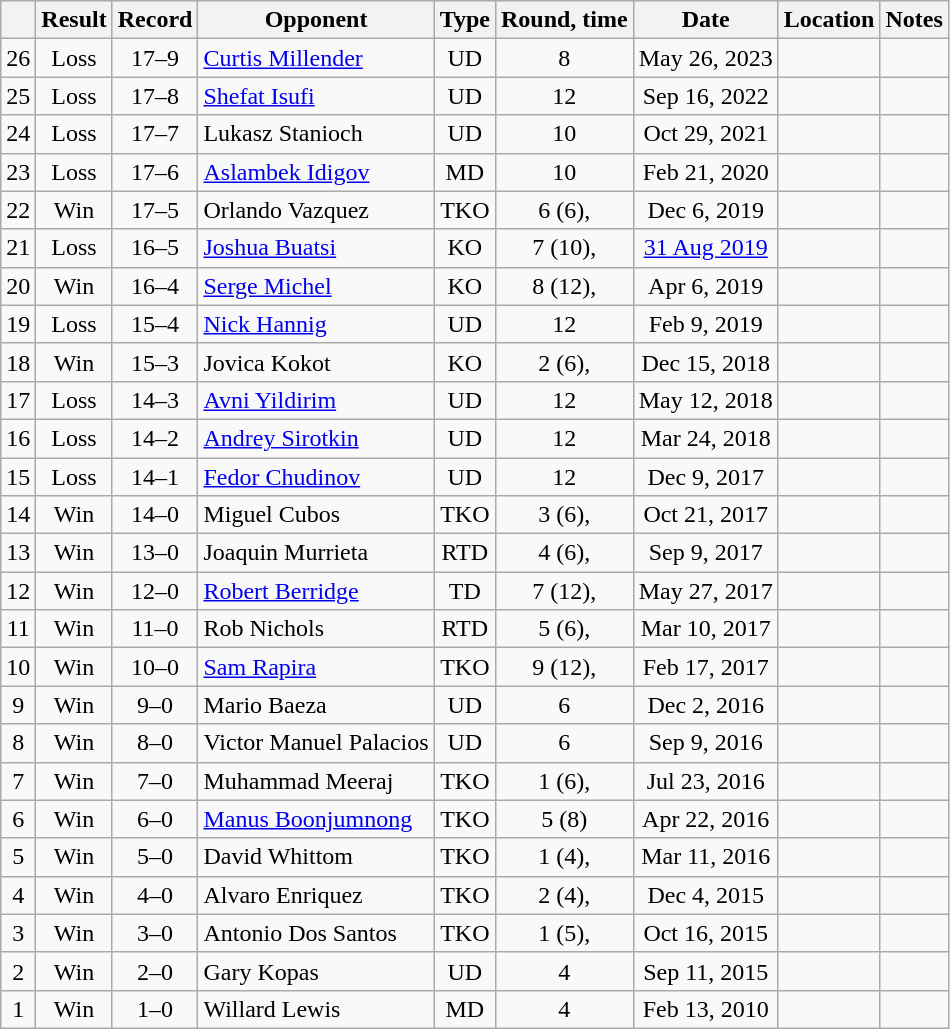<table class=wikitable style=text-align:center>
<tr>
<th></th>
<th>Result</th>
<th>Record</th>
<th>Opponent</th>
<th>Type</th>
<th>Round, time</th>
<th>Date</th>
<th>Location</th>
<th>Notes</th>
</tr>
<tr>
<td>26</td>
<td>Loss</td>
<td>17–9</td>
<td align=left><a href='#'>Curtis Millender</a></td>
<td>UD</td>
<td>8</td>
<td>May 26, 2023</td>
<td align=left></td>
<td align=left></td>
</tr>
<tr>
<td>25</td>
<td>Loss</td>
<td>17–8</td>
<td align=left><a href='#'>Shefat Isufi</a></td>
<td>UD</td>
<td>12</td>
<td>Sep 16, 2022</td>
<td align=left></td>
<td align=left></td>
</tr>
<tr>
<td>24</td>
<td>Loss</td>
<td>17–7</td>
<td align=left>Lukasz Stanioch</td>
<td>UD</td>
<td>10</td>
<td>Oct 29, 2021</td>
<td align=left></td>
<td align=left></td>
</tr>
<tr>
<td>23</td>
<td>Loss</td>
<td>17–6</td>
<td align=left><a href='#'>Aslambek Idigov</a></td>
<td>MD</td>
<td>10</td>
<td>Feb 21, 2020</td>
<td align=left></td>
<td align=left></td>
</tr>
<tr>
<td>22</td>
<td>Win</td>
<td>17–5</td>
<td align=left>Orlando Vazquez</td>
<td>TKO</td>
<td>6 (6), </td>
<td>Dec 6, 2019</td>
<td align=left></td>
<td align=left></td>
</tr>
<tr>
<td>21</td>
<td>Loss</td>
<td>16–5</td>
<td align=left><a href='#'>Joshua Buatsi</a></td>
<td>KO</td>
<td>7 (10), </td>
<td><a href='#'>31 Aug 2019</a></td>
<td align=left></td>
<td align=left></td>
</tr>
<tr>
<td>20</td>
<td>Win</td>
<td>16–4</td>
<td align=left><a href='#'>Serge Michel</a></td>
<td>KO</td>
<td>8 (12), </td>
<td>Apr 6, 2019</td>
<td align=left></td>
<td align=left></td>
</tr>
<tr>
<td>19</td>
<td>Loss</td>
<td>15–4</td>
<td align=left><a href='#'>Nick Hannig</a></td>
<td>UD</td>
<td>12</td>
<td>Feb 9, 2019</td>
<td align=left></td>
<td align=left></td>
</tr>
<tr>
<td>18</td>
<td>Win</td>
<td>15–3</td>
<td align=left>Jovica Kokot</td>
<td>KO</td>
<td>2 (6), </td>
<td>Dec 15, 2018</td>
<td align=left></td>
<td align=left></td>
</tr>
<tr>
<td>17</td>
<td>Loss</td>
<td>14–3</td>
<td align=left><a href='#'>Avni Yildirim</a></td>
<td>UD</td>
<td>12</td>
<td>May 12, 2018</td>
<td align=left></td>
<td align=left></td>
</tr>
<tr>
<td>16</td>
<td>Loss</td>
<td>14–2</td>
<td align=left><a href='#'>Andrey Sirotkin</a></td>
<td>UD</td>
<td>12</td>
<td>Mar 24, 2018</td>
<td align=left></td>
<td align=left></td>
</tr>
<tr>
<td>15</td>
<td>Loss</td>
<td>14–1</td>
<td align=left><a href='#'>Fedor Chudinov</a></td>
<td>UD</td>
<td>12</td>
<td>Dec 9, 2017</td>
<td align=left></td>
<td align=left></td>
</tr>
<tr>
<td>14</td>
<td>Win</td>
<td>14–0</td>
<td align=left>Miguel Cubos</td>
<td>TKO</td>
<td>3 (6), </td>
<td>Oct 21, 2017</td>
<td align=left></td>
<td align=left></td>
</tr>
<tr>
<td>13</td>
<td>Win</td>
<td>13–0</td>
<td align=left>Joaquin Murrieta</td>
<td>RTD</td>
<td>4 (6), </td>
<td>Sep 9, 2017</td>
<td align=left></td>
<td align=left></td>
</tr>
<tr>
<td>12</td>
<td>Win</td>
<td>12–0</td>
<td align=left><a href='#'>Robert Berridge</a></td>
<td>TD</td>
<td>7 (12), </td>
<td>May 27, 2017</td>
<td align=left></td>
<td align=left></td>
</tr>
<tr>
<td>11</td>
<td>Win</td>
<td>11–0</td>
<td align=left>Rob Nichols</td>
<td>RTD</td>
<td>5 (6), </td>
<td>Mar 10, 2017</td>
<td align=left></td>
<td align=left></td>
</tr>
<tr>
<td>10</td>
<td>Win</td>
<td>10–0</td>
<td align=left><a href='#'>Sam Rapira</a></td>
<td>TKO</td>
<td>9 (12), </td>
<td>Feb 17, 2017</td>
<td align=left></td>
<td align=left></td>
</tr>
<tr>
<td>9</td>
<td>Win</td>
<td>9–0</td>
<td align=left>Mario Baeza</td>
<td>UD</td>
<td>6</td>
<td>Dec 2, 2016</td>
<td align=left></td>
<td align=left></td>
</tr>
<tr>
<td>8</td>
<td>Win</td>
<td>8–0</td>
<td align=left>Victor Manuel Palacios</td>
<td>UD</td>
<td>6</td>
<td>Sep 9, 2016</td>
<td align=left></td>
<td align=left></td>
</tr>
<tr>
<td>7</td>
<td>Win</td>
<td>7–0</td>
<td align=left>Muhammad Meeraj</td>
<td>TKO</td>
<td>1 (6), </td>
<td>Jul 23, 2016</td>
<td align=left></td>
<td align=left></td>
</tr>
<tr>
<td>6</td>
<td>Win</td>
<td>6–0</td>
<td align=left><a href='#'>Manus Boonjumnong</a></td>
<td>TKO</td>
<td>5 (8)</td>
<td>Apr 22, 2016</td>
<td align=left></td>
<td align=left></td>
</tr>
<tr>
<td>5</td>
<td>Win</td>
<td>5–0</td>
<td align=left>David Whittom</td>
<td>TKO</td>
<td>1 (4), </td>
<td>Mar 11, 2016</td>
<td align=left></td>
<td align=left></td>
</tr>
<tr>
<td>4</td>
<td>Win</td>
<td>4–0</td>
<td align=left>Alvaro Enriquez</td>
<td>TKO</td>
<td>2 (4), </td>
<td>Dec 4, 2015</td>
<td align=left></td>
<td align=left></td>
</tr>
<tr>
<td>3</td>
<td>Win</td>
<td>3–0</td>
<td align=left>Antonio Dos Santos</td>
<td>TKO</td>
<td>1 (5), </td>
<td>Oct 16, 2015</td>
<td align=left></td>
<td align=left></td>
</tr>
<tr>
<td>2</td>
<td>Win</td>
<td>2–0</td>
<td align=left>Gary Kopas</td>
<td>UD</td>
<td>4</td>
<td>Sep 11, 2015</td>
<td align=left></td>
<td align=left></td>
</tr>
<tr>
<td>1</td>
<td>Win</td>
<td>1–0</td>
<td align=left>Willard Lewis</td>
<td>MD</td>
<td>4</td>
<td>Feb 13, 2010</td>
<td align=left></td>
<td align=left></td>
</tr>
</table>
